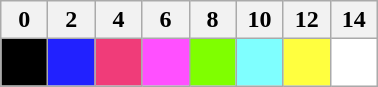<table class="wikitable" style="border-style: none" border="1" cellpadding="5">
<tr>
<th>0</th>
<th>2</th>
<th>4</th>
<th>6</th>
<th>8</th>
<th>10</th>
<th>12</th>
<th>14</th>
</tr>
<tr>
<td style="width: 24px; height:24px; background-color: #000000"></td>
<td style="width: 24px; height:24px; background-color: #2121FF"></td>
<td style="width: 24px; height:24px; background-color: #F03C79"></td>
<td style="width: 24px; height:24px; background-color: #FF50FF"></td>
<td style="width: 24px; height:24px; background-color: #7FFF00"></td>
<td style="width: 24px; height:24px; background-color: #7FFFFF"></td>
<td style="width: 24px; height:24px; background-color: #FFFF3F"></td>
<td style="width: 24px; height:24px; background-color: #FFFFFF"></td>
</tr>
</table>
